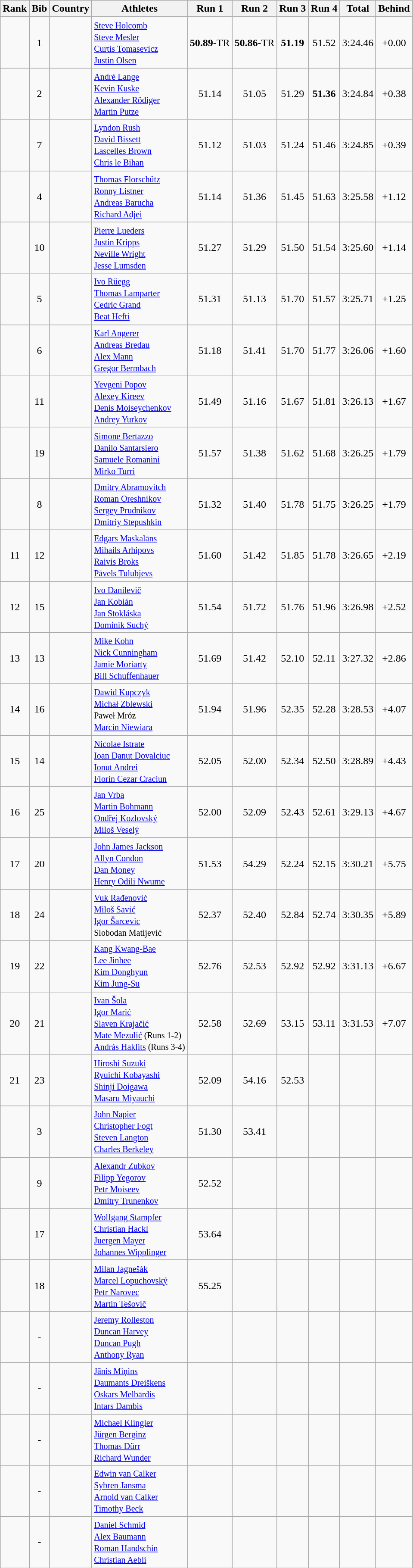<table class="wikitable sortable" style="text-align:center">
<tr>
<th>Rank</th>
<th>Bib</th>
<th>Country</th>
<th>Athletes</th>
<th>Run 1</th>
<th>Run 2</th>
<th>Run 3</th>
<th>Run 4</th>
<th>Total</th>
<th>Behind</th>
</tr>
<tr>
<td></td>
<td>1</td>
<td align="left"></td>
<td align="left"><small><a href='#'>Steve Holcomb</a> <br> <a href='#'>Steve Mesler</a><br><a href='#'>Curtis Tomasevicz</a><br><a href='#'>Justin Olsen</a></small></td>
<td><strong>50.89</strong>-TR</td>
<td><strong>50.86</strong>-TR</td>
<td><strong>51.19</strong></td>
<td>51.52</td>
<td>3:24.46</td>
<td>+0.00</td>
</tr>
<tr>
<td></td>
<td>2</td>
<td align="left"></td>
<td align="left"><small><a href='#'>André Lange</a> <br> <a href='#'>Kevin Kuske</a><br><a href='#'>Alexander Rödiger</a><br><a href='#'>Martin Putze</a></small></td>
<td>51.14</td>
<td>51.05</td>
<td>51.29</td>
<td><strong>51.36</strong></td>
<td>3:24.84</td>
<td>+0.38</td>
</tr>
<tr>
<td></td>
<td>7</td>
<td align="left"></td>
<td align="left"><small><a href='#'>Lyndon Rush</a> <br> <a href='#'>David Bissett</a><br><a href='#'>Lascelles Brown</a><br><a href='#'>Chris le Bihan</a></small></td>
<td>51.12</td>
<td>51.03</td>
<td>51.24</td>
<td>51.46</td>
<td>3:24.85</td>
<td>+0.39</td>
</tr>
<tr>
<td></td>
<td>4</td>
<td align="left"></td>
<td align="left"><small><a href='#'>Thomas Florschütz</a> <br> <a href='#'>Ronny Listner</a><br><a href='#'>Andreas Barucha</a><br><a href='#'>Richard Adjei</a></small></td>
<td>51.14</td>
<td>51.36</td>
<td>51.45</td>
<td>51.63</td>
<td>3:25.58</td>
<td>+1.12</td>
</tr>
<tr>
<td></td>
<td>10</td>
<td align="left"></td>
<td align="left"><small><a href='#'>Pierre Lueders</a> <br> <a href='#'>Justin Kripps</a><br><a href='#'>Neville Wright</a><br><a href='#'>Jesse Lumsden</a></small></td>
<td>51.27</td>
<td>51.29</td>
<td>51.50</td>
<td>51.54</td>
<td>3:25.60</td>
<td>+1.14</td>
</tr>
<tr>
<td></td>
<td>5</td>
<td align="left"></td>
<td align="left"><small><a href='#'>Ivo Rüegg</a> <br> <a href='#'>Thomas Lamparter</a><br><a href='#'>Cedric Grand</a><br><a href='#'>Beat Hefti</a></small></td>
<td>51.31</td>
<td>51.13</td>
<td>51.70</td>
<td>51.57</td>
<td>3:25.71</td>
<td>+1.25</td>
</tr>
<tr>
<td></td>
<td>6</td>
<td align="left"></td>
<td align="left"><small><a href='#'>Karl Angerer</a> <br> <a href='#'>Andreas Bredau</a><br><a href='#'>Alex Mann</a><br><a href='#'>Gregor Bermbach</a></small></td>
<td>51.18</td>
<td>51.41</td>
<td>51.70</td>
<td>51.77</td>
<td>3:26.06</td>
<td>+1.60</td>
</tr>
<tr>
<td></td>
<td>11</td>
<td align="left"></td>
<td align="left"><small><a href='#'>Yevgeni Popov</a> <br> <a href='#'>Alexey Kireev</a><br><a href='#'>Denis Moiseychenkov</a><br><a href='#'>Andrey Yurkov</a></small></td>
<td>51.49</td>
<td>51.16</td>
<td>51.67</td>
<td>51.81</td>
<td>3:26.13</td>
<td>+1.67</td>
</tr>
<tr>
<td></td>
<td>19</td>
<td align="left"></td>
<td align="left"><small><a href='#'>Simone Bertazzo</a> <br> <a href='#'>Danilo Santarsiero</a><br><a href='#'>Samuele Romanini</a><br><a href='#'>Mirko Turri</a></small></td>
<td>51.57</td>
<td>51.38</td>
<td>51.62</td>
<td>51.68</td>
<td>3:26.25</td>
<td>+1.79</td>
</tr>
<tr>
<td></td>
<td>8</td>
<td align="left"></td>
<td align="left"><small><a href='#'>Dmitry Abramovitch</a> <br> <a href='#'>Roman Oreshnikov</a><br><a href='#'>Sergey Prudnikov</a><br><a href='#'>Dmitriy Stepushkin</a></small></td>
<td>51.32</td>
<td>51.40</td>
<td>51.78</td>
<td>51.75</td>
<td>3:26.25</td>
<td>+1.79</td>
</tr>
<tr>
<td>11</td>
<td>12</td>
<td align="left"></td>
<td align="left"><small><a href='#'>Edgars Maskalāns</a> <br> <a href='#'>Mihails Arhipovs</a><br><a href='#'>Raivis Broks</a><br><a href='#'>Pāvels Tulubjevs</a></small></td>
<td>51.60</td>
<td>51.42</td>
<td>51.85</td>
<td>51.78</td>
<td>3:26.65</td>
<td>+2.19</td>
</tr>
<tr>
<td>12</td>
<td>15</td>
<td align="left"></td>
<td align="left"><small><a href='#'>Ivo Danilevič</a> <br> <a href='#'>Jan Kobián</a><br><a href='#'>Jan Stokláska</a><br><a href='#'>Dominik Suchý</a></small></td>
<td>51.54</td>
<td>51.72</td>
<td>51.76</td>
<td>51.96</td>
<td>3:26.98</td>
<td>+2.52</td>
</tr>
<tr>
<td>13</td>
<td>13</td>
<td align="left"></td>
<td align="left"><small><a href='#'>Mike Kohn</a> <br> <a href='#'>Nick Cunningham</a><br><a href='#'>Jamie Moriarty</a><br><a href='#'>Bill Schuffenhauer</a></small></td>
<td>51.69</td>
<td>51.42</td>
<td>52.10</td>
<td>52.11</td>
<td>3:27.32</td>
<td>+2.86</td>
</tr>
<tr>
<td>14</td>
<td>16</td>
<td align="left"></td>
<td align="left"><small><a href='#'>Dawid Kupczyk</a> <br> <a href='#'>Michał Zblewski</a><br>Paweł Mróz<br><a href='#'>Marcin Niewiara</a></small></td>
<td>51.94</td>
<td>51.96</td>
<td>52.35</td>
<td>52.28</td>
<td>3:28.53</td>
<td>+4.07</td>
</tr>
<tr>
<td>15</td>
<td>14</td>
<td align="left"></td>
<td align="left"><small><a href='#'>Nicolae Istrate</a> <br> <a href='#'>Ioan Danut Dovalciuc</a><br><a href='#'>Ionut Andrei</a><br><a href='#'>Florin Cezar Craciun</a></small></td>
<td>52.05</td>
<td>52.00</td>
<td>52.34</td>
<td>52.50</td>
<td>3:28.89</td>
<td>+4.43</td>
</tr>
<tr>
<td>16</td>
<td>25</td>
<td align="left"></td>
<td align="left"><small><a href='#'>Jan Vrba</a> <br> <a href='#'>Martin Bohmann</a><br><a href='#'>Ondřej Kozlovský</a><br><a href='#'>Miloš Veselý</a></small></td>
<td>52.00</td>
<td>52.09</td>
<td>52.43</td>
<td>52.61</td>
<td>3:29.13</td>
<td>+4.67</td>
</tr>
<tr>
<td>17</td>
<td>20</td>
<td align="left"></td>
<td align="left"><small><a href='#'>John James Jackson</a> <br> <a href='#'>Allyn Condon</a><br><a href='#'>Dan Money</a><br><a href='#'>Henry Odili Nwume</a></small></td>
<td>51.53</td>
<td>54.29</td>
<td>52.24</td>
<td>52.15</td>
<td>3:30.21</td>
<td>+5.75</td>
</tr>
<tr>
<td>18</td>
<td>24</td>
<td align="left"></td>
<td align="left"><small><a href='#'>Vuk Rađenović</a> <br> <a href='#'>Miloš Savić</a><br><a href='#'>Igor Šarcevic</a><br>Slobodan Matijević</small></td>
<td>52.37</td>
<td>52.40</td>
<td>52.84</td>
<td>52.74</td>
<td>3:30.35</td>
<td>+5.89</td>
</tr>
<tr>
<td>19</td>
<td>22</td>
<td align="left"></td>
<td align="left"><small><a href='#'>Kang Kwang-Bae</a> <br> <a href='#'>Lee Jinhee</a><br><a href='#'>Kim Donghyun</a><br><a href='#'>Kim Jung-Su</a></small></td>
<td>52.76</td>
<td>52.53</td>
<td>52.92</td>
<td>52.92</td>
<td>3:31.13</td>
<td>+6.67</td>
</tr>
<tr>
<td>20</td>
<td>21</td>
<td align="left"></td>
<td align="left"><small><a href='#'>Ivan Šola</a> <br> <a href='#'>Igor Marić</a><br><a href='#'>Slaven Krajačić</a><br><a href='#'>Mate Mezulić</a> (Runs 1-2)<br><a href='#'>András Haklits</a> (Runs 3-4)</small></td>
<td>52.58</td>
<td>52.69</td>
<td>53.15</td>
<td>53.11</td>
<td>3:31.53</td>
<td>+7.07</td>
</tr>
<tr>
<td>21</td>
<td>23</td>
<td align="left"></td>
<td align="left"><small><a href='#'>Hiroshi Suzuki</a> <br> <a href='#'>Ryuichi Kobayashi</a><br><a href='#'>Shinji Doigawa</a><br><a href='#'>Masaru Miyauchi</a></small></td>
<td>52.09</td>
<td>54.16</td>
<td>52.53</td>
<td> <br> </td>
<td></td>
<td></td>
</tr>
<tr>
<td></td>
<td>3</td>
<td align="left"></td>
<td align="left"><small><a href='#'>John Napier</a> <br> <a href='#'>Christopher Fogt</a><br><a href='#'>Steven Langton</a><br><a href='#'>Charles Berkeley</a></small></td>
<td>51.30</td>
<td>53.41</td>
<td></td>
<td></td>
<td></td>
<td></td>
</tr>
<tr>
<td></td>
<td>9</td>
<td align="left"></td>
<td align="left"><small><a href='#'>Alexandr Zubkov</a> <br> <a href='#'>Filipp Yegorov</a><br><a href='#'>Petr Moiseev</a><br><a href='#'>Dmitry Trunenkov</a></small></td>
<td>52.52</td>
<td></td>
<td></td>
<td></td>
<td></td>
<td></td>
</tr>
<tr>
<td></td>
<td>17</td>
<td align="left"></td>
<td align="left"><small><a href='#'>Wolfgang Stampfer</a> <br> <a href='#'>Christian Hackl</a><br><a href='#'>Juergen Mayer</a><br><a href='#'>Johannes Wipplinger</a></small></td>
<td>53.64</td>
<td></td>
<td></td>
<td></td>
<td></td>
<td></td>
</tr>
<tr>
<td></td>
<td>18</td>
<td align="left"></td>
<td align="left"><small><a href='#'>Milan Jagnešák</a> <br> <a href='#'>Marcel Lopuchovský</a><br><a href='#'>Petr Narovec</a><br><a href='#'>Martin Tešovič</a></small></td>
<td>55.25</td>
<td></td>
<td></td>
<td></td>
<td></td>
<td></td>
</tr>
<tr>
<td></td>
<td>-</td>
<td></td>
<td align="left"><small><a href='#'>Jeremy Rolleston</a> <br> <a href='#'>Duncan Harvey</a><br><a href='#'>Duncan Pugh</a><br><a href='#'>Anthony Ryan</a></small></td>
<td></td>
<td></td>
<td></td>
<td></td>
<td></td>
<td></td>
</tr>
<tr>
<td></td>
<td>-</td>
<td></td>
<td align="left"><small><a href='#'>Jānis Miņins</a> <br> <a href='#'>Daumants Dreiškens</a><br><a href='#'>Oskars Melbārdis</a><br><a href='#'>Intars Dambis</a></small></td>
<td></td>
<td></td>
<td></td>
<td></td>
<td></td>
<td></td>
</tr>
<tr>
<td></td>
<td>-</td>
<td></td>
<td align="left"><small><a href='#'>Michael Klingler</a> <br> <a href='#'>Jürgen Berginz</a><br><a href='#'>Thomas Dürr</a><br><a href='#'>Richard Wunder</a></small></td>
<td></td>
<td></td>
<td></td>
<td></td>
<td></td>
<td></td>
</tr>
<tr>
<td></td>
<td>-</td>
<td></td>
<td align="left"><small><a href='#'>Edwin van Calker</a> <br> <a href='#'>Sybren Jansma</a><br><a href='#'>Arnold van Calker</a><br><a href='#'>Timothy Beck</a></small></td>
<td></td>
<td></td>
<td></td>
<td></td>
<td></td>
<td></td>
</tr>
<tr>
<td></td>
<td>-</td>
<td></td>
<td align="left"><small><a href='#'>Daniel Schmid</a> <br> <a href='#'>Alex Baumann</a><br><a href='#'>Roman Handschin</a><br><a href='#'>Christian Aebli</a></small></td>
<td></td>
<td></td>
<td></td>
<td></td>
<td></td>
<td></td>
</tr>
</table>
